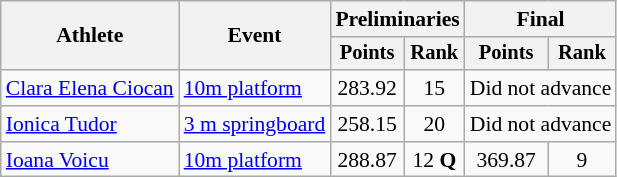<table class="wikitable" style="font-size:90%">
<tr>
<th rowspan="2">Athlete</th>
<th rowspan="2">Event</th>
<th colspan=2>Preliminaries</th>
<th colspan=2>Final</th>
</tr>
<tr style="font-size:95%">
<th>Points</th>
<th>Rank</th>
<th>Points</th>
<th>Rank</th>
</tr>
<tr align=center>
<td align=left><a href='#'>Clara Elena Ciocan</a></td>
<td align=left><a href='#'>10m platform</a></td>
<td>283.92</td>
<td>15</td>
<td colspan=2>Did not advance</td>
</tr>
<tr align=center>
<td align=left><a href='#'>Ionica Tudor</a></td>
<td align=left><a href='#'>3 m springboard</a></td>
<td>258.15</td>
<td>20</td>
<td colspan=2>Did not advance</td>
</tr>
<tr align=center>
<td align=left><a href='#'>Ioana Voicu</a></td>
<td align=left><a href='#'>10m platform</a></td>
<td>288.87</td>
<td>12 <strong>Q</strong></td>
<td>369.87</td>
<td>9</td>
</tr>
</table>
